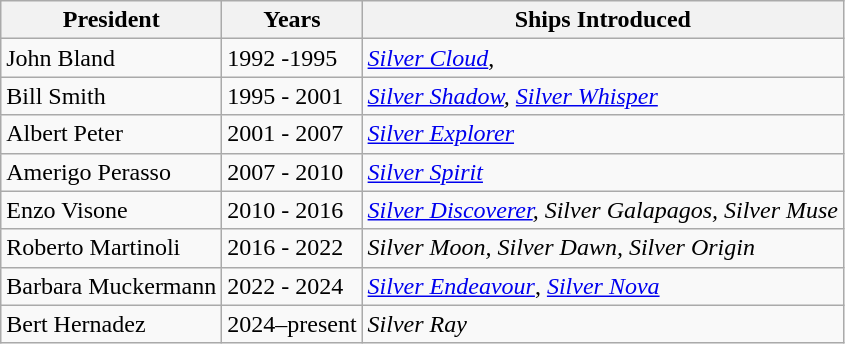<table class="wikitable">
<tr>
<th>President</th>
<th>Years</th>
<th><strong>Ships Introduced</strong></th>
</tr>
<tr>
<td>John Bland</td>
<td>1992 -1995</td>
<td><em><a href='#'>Silver Cloud</a></em>, </td>
</tr>
<tr>
<td>Bill Smith</td>
<td>1995 - 2001</td>
<td><em><a href='#'>Silver Shadow</a>, <a href='#'>Silver Whisper</a></em></td>
</tr>
<tr>
<td>Albert Peter</td>
<td>2001 - 2007</td>
<td><em><a href='#'>Silver Explorer</a></em></td>
</tr>
<tr>
<td>Amerigo Perasso</td>
<td>2007 - 2010</td>
<td><em><a href='#'>Silver Spirit</a></em></td>
</tr>
<tr>
<td>Enzo Visone</td>
<td>2010 - 2016</td>
<td><em><a href='#'>Silver Discoverer</a>, Silver Galapagos, Silver Muse</em></td>
</tr>
<tr>
<td>Roberto Martinoli</td>
<td>2016 - 2022</td>
<td><em>Silver Moon, Silver Dawn, Silver Origin</em></td>
</tr>
<tr>
<td>Barbara Muckermann</td>
<td>2022 - 2024</td>
<td><a href='#'><em>Silver Endeavour</em></a>, <em><a href='#'>Silver Nova</a></em></td>
</tr>
<tr>
<td>Bert Hernadez</td>
<td>2024–present</td>
<td><em>Silver Ray</em></td>
</tr>
</table>
